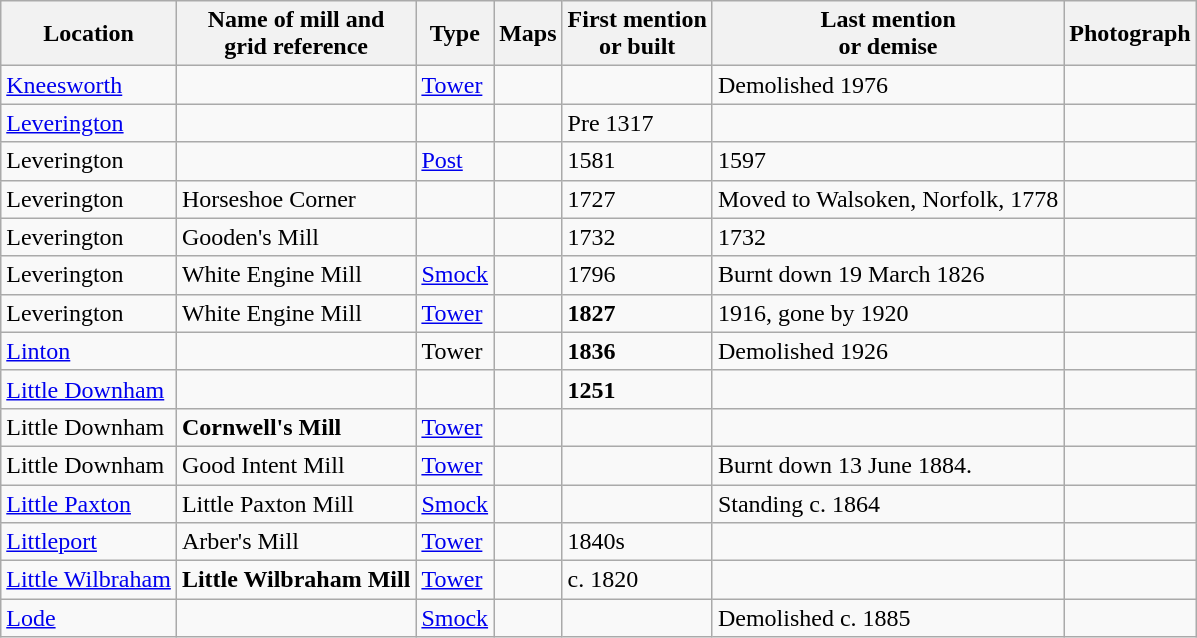<table class="wikitable">
<tr>
<th>Location</th>
<th>Name of mill and<br>grid reference</th>
<th>Type</th>
<th>Maps</th>
<th>First mention<br>or built</th>
<th>Last mention<br> or demise</th>
<th>Photograph</th>
</tr>
<tr>
<td><a href='#'>Kneesworth</a></td>
<td></td>
<td><a href='#'>Tower</a></td>
<td></td>
<td></td>
<td>Demolished 1976</td>
<td></td>
</tr>
<tr>
<td><a href='#'>Leverington</a></td>
<td></td>
<td></td>
<td></td>
<td>Pre 1317</td>
<td></td>
<td></td>
</tr>
<tr>
<td>Leverington</td>
<td></td>
<td><a href='#'>Post</a></td>
<td></td>
<td>1581</td>
<td>1597</td>
<td></td>
</tr>
<tr>
<td>Leverington</td>
<td>Horseshoe Corner</td>
<td></td>
<td></td>
<td>1727</td>
<td>Moved to Walsoken, Norfolk, 1778</td>
<td></td>
</tr>
<tr>
<td>Leverington</td>
<td>Gooden's Mill</td>
<td></td>
<td></td>
<td>1732</td>
<td>1732</td>
<td></td>
</tr>
<tr>
<td>Leverington</td>
<td>White Engine Mill</td>
<td><a href='#'>Smock</a></td>
<td></td>
<td>1796</td>
<td>Burnt down 19 March 1826</td>
<td></td>
</tr>
<tr>
<td>Leverington</td>
<td>White Engine Mill</td>
<td><a href='#'>Tower</a></td>
<td></td>
<td><strong>1827</strong></td>
<td>1916, gone by 1920</td>
<td></td>
</tr>
<tr>
<td><a href='#'>Linton</a></td>
<td></td>
<td>Tower</td>
<td></td>
<td><strong>1836</strong></td>
<td>Demolished 1926</td>
<td></td>
</tr>
<tr>
<td><a href='#'>Little Downham</a></td>
<td></td>
<td></td>
<td></td>
<td><strong>1251</strong></td>
<td></td>
<td></td>
</tr>
<tr>
<td>Little Downham</td>
<td><strong>Cornwell's Mill</strong><br></td>
<td><a href='#'>Tower</a></td>
<td></td>
<td></td>
<td></td>
<td></td>
</tr>
<tr>
<td>Little Downham</td>
<td>Good Intent Mill</td>
<td><a href='#'>Tower</a></td>
<td></td>
<td></td>
<td>Burnt down 13 June 1884.</td>
<td></td>
</tr>
<tr>
<td><a href='#'>Little Paxton</a></td>
<td>Little Paxton Mill<br></td>
<td><a href='#'>Smock</a></td>
<td></td>
<td></td>
<td>Standing c. 1864</td>
<td></td>
</tr>
<tr>
<td><a href='#'>Littleport</a></td>
<td>Arber's Mill<br></td>
<td><a href='#'>Tower</a></td>
<td></td>
<td>1840s</td>
<td></td>
<td></td>
</tr>
<tr>
<td><a href='#'>Little Wilbraham</a></td>
<td><strong>Little Wilbraham Mill</strong><br></td>
<td><a href='#'>Tower</a></td>
<td></td>
<td>c. 1820</td>
<td></td>
<td></td>
</tr>
<tr>
<td><a href='#'>Lode</a></td>
<td></td>
<td><a href='#'>Smock</a></td>
<td></td>
<td></td>
<td>Demolished c. 1885</td>
<td></td>
</tr>
</table>
